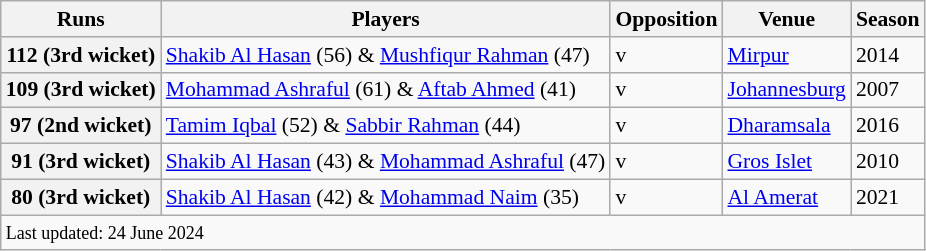<table class="wikitable"style="font-size: 90%">
<tr>
<th scope="col"><strong>Runs</strong></th>
<th scope="col"><strong>Players</strong></th>
<th scope="col"><strong>Opposition</strong></th>
<th scope="col"><strong>Venue</strong></th>
<th scope="col"><strong>Season</strong></th>
</tr>
<tr>
<th>112 (3rd wicket)</th>
<td><a href='#'>Shakib Al Hasan</a> (56) & <a href='#'>Mushfiqur Rahman</a> (47)</td>
<td>v </td>
<td><a href='#'>Mirpur</a></td>
<td>2014</td>
</tr>
<tr>
<th>109 (3rd wicket)</th>
<td><a href='#'>Mohammad Ashraful</a> (61) & <a href='#'>Aftab Ahmed</a> (41)</td>
<td>v </td>
<td><a href='#'>Johannesburg</a></td>
<td>2007</td>
</tr>
<tr>
<th>97 (2nd wicket)</th>
<td><a href='#'>Tamim Iqbal</a> (52) & <a href='#'>Sabbir Rahman</a> (44)</td>
<td>v </td>
<td><a href='#'>Dharamsala</a></td>
<td>2016</td>
</tr>
<tr>
<th>91 (3rd wicket)</th>
<td><a href='#'>Shakib Al Hasan</a> (43) & <a href='#'>Mohammad Ashraful</a> (47)</td>
<td>v </td>
<td><a href='#'>Gros Islet</a></td>
<td>2010</td>
</tr>
<tr>
<th>80 (3rd wicket)</th>
<td><a href='#'>Shakib Al Hasan</a> (42) & <a href='#'>Mohammad Naim</a> (35)</td>
<td>v </td>
<td><a href='#'>Al Amerat</a></td>
<td>2021</td>
</tr>
<tr>
<td colspan="5"><small>Last updated: 24 June 2024</small></td>
</tr>
</table>
